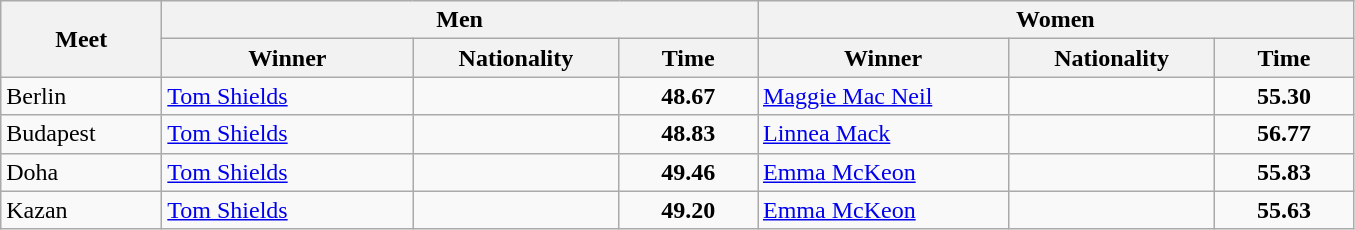<table class="wikitable">
<tr>
<th width=100 rowspan=2>Meet</th>
<th colspan=3>Men</th>
<th colspan=3>Women</th>
</tr>
<tr>
<th width=160>Winner</th>
<th width=130>Nationality</th>
<th width=85>Time</th>
<th width=160>Winner</th>
<th width=130>Nationality</th>
<th width=85>Time</th>
</tr>
<tr>
<td>Berlin</td>
<td><a href='#'>Tom Shields</a></td>
<td></td>
<td align=center><strong>48.67</strong></td>
<td><a href='#'>Maggie Mac Neil</a></td>
<td></td>
<td align=center><strong>55.30</strong></td>
</tr>
<tr>
<td>Budapest</td>
<td><a href='#'>Tom Shields</a></td>
<td></td>
<td align=center><strong>48.83</strong></td>
<td><a href='#'>Linnea Mack</a></td>
<td></td>
<td align=center><strong>56.77</strong></td>
</tr>
<tr>
<td>Doha</td>
<td><a href='#'>Tom Shields</a></td>
<td></td>
<td align=center><strong>49.46</strong></td>
<td><a href='#'>Emma McKeon</a></td>
<td></td>
<td align=center><strong>55.83</strong></td>
</tr>
<tr>
<td>Kazan</td>
<td><a href='#'>Tom Shields</a></td>
<td></td>
<td align=center><strong>49.20</strong></td>
<td><a href='#'>Emma McKeon</a></td>
<td></td>
<td align=center><strong>55.63</strong></td>
</tr>
</table>
